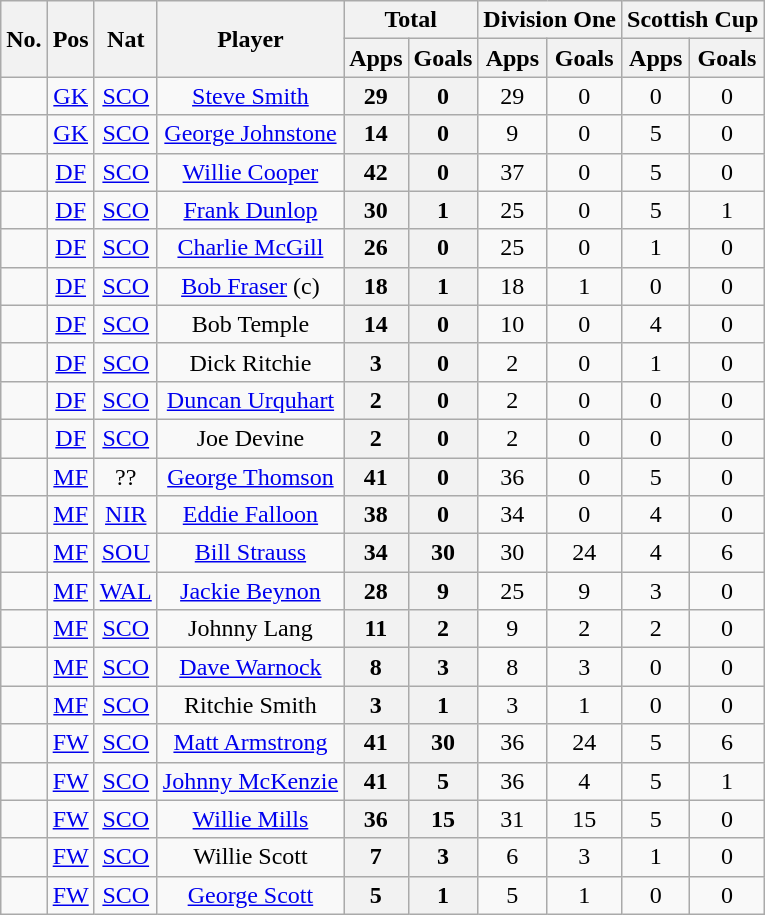<table class="wikitable sortable" style="text-align: center;">
<tr>
<th rowspan="2"><abbr>No.</abbr></th>
<th rowspan="2"><abbr>Pos</abbr></th>
<th rowspan="2"><abbr>Nat</abbr></th>
<th rowspan="2">Player</th>
<th colspan="2">Total</th>
<th colspan="2">Division One</th>
<th colspan="2">Scottish Cup</th>
</tr>
<tr>
<th>Apps</th>
<th>Goals</th>
<th>Apps</th>
<th>Goals</th>
<th>Apps</th>
<th>Goals</th>
</tr>
<tr>
<td></td>
<td><a href='#'>GK</a></td>
<td> <a href='#'>SCO</a></td>
<td><a href='#'>Steve Smith</a></td>
<th>29</th>
<th>0</th>
<td>29</td>
<td>0</td>
<td>0</td>
<td>0</td>
</tr>
<tr>
<td></td>
<td><a href='#'>GK</a></td>
<td> <a href='#'>SCO</a></td>
<td><a href='#'>George Johnstone</a></td>
<th>14</th>
<th>0</th>
<td>9</td>
<td>0</td>
<td>5</td>
<td>0</td>
</tr>
<tr>
<td></td>
<td><a href='#'>DF</a></td>
<td> <a href='#'>SCO</a></td>
<td><a href='#'>Willie Cooper</a></td>
<th>42</th>
<th>0</th>
<td>37</td>
<td>0</td>
<td>5</td>
<td>0</td>
</tr>
<tr>
<td></td>
<td><a href='#'>DF</a></td>
<td> <a href='#'>SCO</a></td>
<td><a href='#'>Frank Dunlop</a></td>
<th>30</th>
<th>1</th>
<td>25</td>
<td>0</td>
<td>5</td>
<td>1</td>
</tr>
<tr>
<td></td>
<td><a href='#'>DF</a></td>
<td> <a href='#'>SCO</a></td>
<td><a href='#'>Charlie McGill</a></td>
<th>26</th>
<th>0</th>
<td>25</td>
<td>0</td>
<td>1</td>
<td>0</td>
</tr>
<tr>
<td></td>
<td><a href='#'>DF</a></td>
<td> <a href='#'>SCO</a></td>
<td><a href='#'>Bob Fraser</a> (c)</td>
<th>18</th>
<th>1</th>
<td>18</td>
<td>1</td>
<td>0</td>
<td>0</td>
</tr>
<tr>
<td></td>
<td><a href='#'>DF</a></td>
<td> <a href='#'>SCO</a></td>
<td>Bob Temple</td>
<th>14</th>
<th>0</th>
<td>10</td>
<td>0</td>
<td>4</td>
<td>0</td>
</tr>
<tr>
<td></td>
<td><a href='#'>DF</a></td>
<td> <a href='#'>SCO</a></td>
<td>Dick Ritchie</td>
<th>3</th>
<th>0</th>
<td>2</td>
<td>0</td>
<td>1</td>
<td>0</td>
</tr>
<tr>
<td></td>
<td><a href='#'>DF</a></td>
<td> <a href='#'>SCO</a></td>
<td><a href='#'>Duncan Urquhart</a></td>
<th>2</th>
<th>0</th>
<td>2</td>
<td>0</td>
<td>0</td>
<td>0</td>
</tr>
<tr>
<td></td>
<td><a href='#'>DF</a></td>
<td> <a href='#'>SCO</a></td>
<td>Joe Devine</td>
<th>2</th>
<th>0</th>
<td>2</td>
<td>0</td>
<td>0</td>
<td>0</td>
</tr>
<tr>
<td></td>
<td><a href='#'>MF</a></td>
<td>??</td>
<td><a href='#'>George Thomson</a></td>
<th>41</th>
<th>0</th>
<td>36</td>
<td>0</td>
<td>5</td>
<td>0</td>
</tr>
<tr>
<td></td>
<td><a href='#'>MF</a></td>
<td> <a href='#'>NIR</a></td>
<td><a href='#'>Eddie Falloon</a></td>
<th>38</th>
<th>0</th>
<td>34</td>
<td>0</td>
<td>4</td>
<td>0</td>
</tr>
<tr>
<td></td>
<td><a href='#'>MF</a></td>
<td> <a href='#'>SOU</a></td>
<td><a href='#'>Bill Strauss</a></td>
<th>34</th>
<th>30</th>
<td>30</td>
<td>24</td>
<td>4</td>
<td>6</td>
</tr>
<tr>
<td></td>
<td><a href='#'>MF</a></td>
<td> <a href='#'>WAL</a></td>
<td><a href='#'>Jackie Beynon</a></td>
<th>28</th>
<th>9</th>
<td>25</td>
<td>9</td>
<td>3</td>
<td>0</td>
</tr>
<tr>
<td></td>
<td><a href='#'>MF</a></td>
<td> <a href='#'>SCO</a></td>
<td>Johnny Lang</td>
<th>11</th>
<th>2</th>
<td>9</td>
<td>2</td>
<td>2</td>
<td>0</td>
</tr>
<tr>
<td></td>
<td><a href='#'>MF</a></td>
<td> <a href='#'>SCO</a></td>
<td><a href='#'>Dave Warnock</a></td>
<th>8</th>
<th>3</th>
<td>8</td>
<td>3</td>
<td>0</td>
<td>0</td>
</tr>
<tr>
<td></td>
<td><a href='#'>MF</a></td>
<td> <a href='#'>SCO</a></td>
<td>Ritchie Smith</td>
<th>3</th>
<th>1</th>
<td>3</td>
<td>1</td>
<td>0</td>
<td>0</td>
</tr>
<tr>
<td></td>
<td><a href='#'>FW</a></td>
<td> <a href='#'>SCO</a></td>
<td><a href='#'>Matt Armstrong</a></td>
<th>41</th>
<th>30</th>
<td>36</td>
<td>24</td>
<td>5</td>
<td>6</td>
</tr>
<tr>
<td></td>
<td><a href='#'>FW</a></td>
<td> <a href='#'>SCO</a></td>
<td><a href='#'>Johnny McKenzie</a></td>
<th>41</th>
<th>5</th>
<td>36</td>
<td>4</td>
<td>5</td>
<td>1</td>
</tr>
<tr>
<td></td>
<td><a href='#'>FW</a></td>
<td> <a href='#'>SCO</a></td>
<td><a href='#'>Willie Mills</a></td>
<th>36</th>
<th>15</th>
<td>31</td>
<td>15</td>
<td>5</td>
<td>0</td>
</tr>
<tr>
<td></td>
<td><a href='#'>FW</a></td>
<td> <a href='#'>SCO</a></td>
<td>Willie Scott</td>
<th>7</th>
<th>3</th>
<td>6</td>
<td>3</td>
<td>1</td>
<td>0</td>
</tr>
<tr>
<td></td>
<td><a href='#'>FW</a></td>
<td> <a href='#'>SCO</a></td>
<td><a href='#'>George Scott</a></td>
<th>5</th>
<th>1</th>
<td>5</td>
<td>1</td>
<td>0</td>
<td>0</td>
</tr>
</table>
